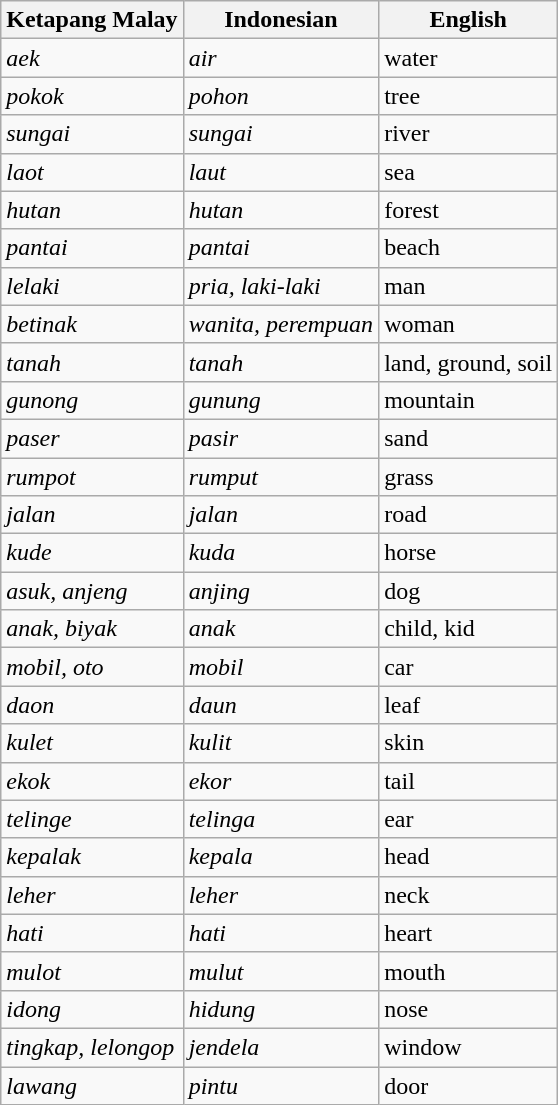<table class="wikitable">
<tr>
<th>Ketapang Malay</th>
<th>Indonesian</th>
<th>English</th>
</tr>
<tr>
<td><em>aek</em></td>
<td><em>air</em></td>
<td>water</td>
</tr>
<tr>
<td><em>pokok</em></td>
<td><em>pohon</em></td>
<td>tree</td>
</tr>
<tr>
<td><em>sungai</em></td>
<td><em>sungai</em></td>
<td>river</td>
</tr>
<tr>
<td><em>laot</em></td>
<td><em>laut</em></td>
<td>sea</td>
</tr>
<tr>
<td><em>hutan</em></td>
<td><em>hutan</em></td>
<td>forest</td>
</tr>
<tr>
<td><em>pantai</em></td>
<td><em>pantai</em></td>
<td>beach</td>
</tr>
<tr>
<td><em>lelaki</em></td>
<td><em>pria, laki-laki</em></td>
<td>man</td>
</tr>
<tr>
<td><em>betinak</em></td>
<td><em>wanita, perempuan</em></td>
<td>woman</td>
</tr>
<tr>
<td><em>tanah</em></td>
<td><em>tanah</em></td>
<td>land, ground, soil</td>
</tr>
<tr>
<td><em>gunong</em></td>
<td><em>gunung</em></td>
<td>mountain</td>
</tr>
<tr>
<td><em>paser</em></td>
<td><em>pasir</em></td>
<td>sand</td>
</tr>
<tr>
<td><em>rumpot</em></td>
<td><em>rumput</em></td>
<td>grass</td>
</tr>
<tr>
<td><em>jalan</em></td>
<td><em>jalan</em></td>
<td>road</td>
</tr>
<tr>
<td><em>kude</em></td>
<td><em>kuda</em></td>
<td>horse</td>
</tr>
<tr>
<td><em>asuk, anjeng</em></td>
<td><em>anjing</em></td>
<td>dog</td>
</tr>
<tr>
<td><em>anak, biyak</em></td>
<td><em>anak</em></td>
<td>child, kid</td>
</tr>
<tr>
<td><em>mobil, oto</em></td>
<td><em>mobil</em></td>
<td>car</td>
</tr>
<tr>
<td><em>daon</em></td>
<td><em>daun</em></td>
<td>leaf</td>
</tr>
<tr>
<td><em>kulet</em></td>
<td><em>kulit</em></td>
<td>skin</td>
</tr>
<tr>
<td><em>ekok</em></td>
<td><em>ekor</em></td>
<td>tail</td>
</tr>
<tr>
<td><em>telinge</em></td>
<td><em>telinga</em></td>
<td>ear</td>
</tr>
<tr>
<td><em>kepalak</em></td>
<td><em>kepala</em></td>
<td>head</td>
</tr>
<tr>
<td><em>leher</em></td>
<td><em>leher</em></td>
<td>neck</td>
</tr>
<tr>
<td><em>hati</em></td>
<td><em>hati</em></td>
<td>heart</td>
</tr>
<tr>
<td><em>mulot</em></td>
<td><em>mulut</em></td>
<td>mouth</td>
</tr>
<tr>
<td><em>idong</em></td>
<td><em>hidung</em></td>
<td>nose</td>
</tr>
<tr>
<td><em>tingkap, lelongop</em></td>
<td><em>jendela</em></td>
<td>window</td>
</tr>
<tr>
<td><em>lawang</em></td>
<td><em>pintu</em></td>
<td>door</td>
</tr>
</table>
